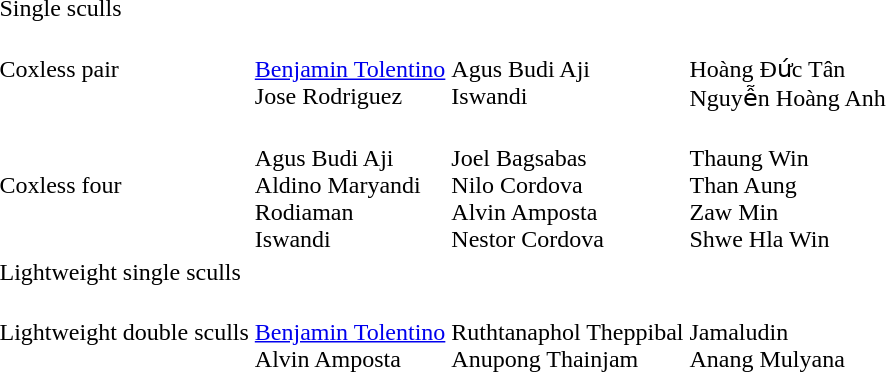<table>
<tr>
<td>Single sculls</td>
<td nowrap></td>
<td></td>
<td></td>
</tr>
<tr>
<td>Coxless pair</td>
<td> <br> <a href='#'>Benjamin Tolentino</a> <br> Jose Rodriguez</td>
<td> <br> Agus Budi Aji <br> Iswandi</td>
<td nowrap> <br> Hoàng Đức Tân <br> Nguyễn Hoàng Anh</td>
</tr>
<tr>
<td>Coxless four</td>
<td> <br> Agus Budi Aji <br> Aldino Maryandi <br> Rodiaman <br> Iswandi</td>
<td> <br> Joel Bagsabas <br> Nilo Cordova <br> Alvin Amposta <br> Nestor Cordova</td>
<td> <br> Thaung Win <br> Than Aung <br> Zaw Min <br> Shwe Hla Win</td>
</tr>
<tr>
<td>Lightweight single sculls</td>
<td></td>
<td></td>
<td></td>
</tr>
<tr>
<td>Lightweight double sculls</td>
<td> <br> <a href='#'>Benjamin Tolentino</a> <br> Alvin Amposta</td>
<td nowrap> <br> Ruthtanaphol Theppibal <br> Anupong Thainjam</td>
<td> <br> Jamaludin <br> Anang Mulyana</td>
</tr>
</table>
